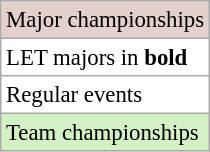<table class=wikitable style="font-size:95%">
<tr style="background:#e5d1cb;">
<td>Major championships</td>
</tr>
<tr style="background:#fff;">
<td>LET majors in <strong>bold</strong></td>
</tr>
<tr style="background:#fff;">
<td>Regular events</td>
</tr>
<tr style="background:#D4F1C5;">
<td>Team championships</td>
</tr>
</table>
